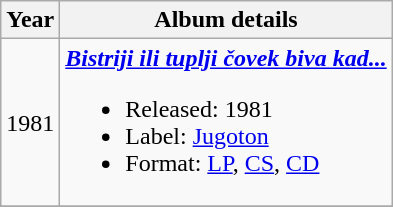<table class ="wikitable">
<tr>
<th>Year</th>
<th>Album details</th>
</tr>
<tr>
<td align="center" rowspan="1">1981</td>
<td><strong><em><a href='#'>Bistriji ili tuplji čovek biva kad...</a></em></strong><br><ul><li>Released: 1981</li><li>Label: <a href='#'>Jugoton</a></li><li>Format: <a href='#'>LP</a>, <a href='#'>CS</a>, <a href='#'>CD</a></li></ul></td>
</tr>
<tr>
</tr>
</table>
